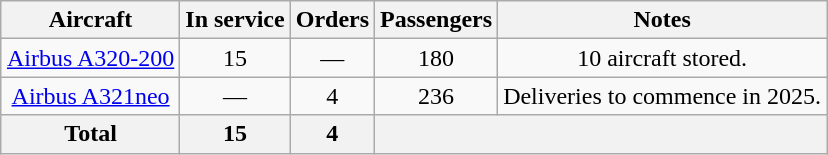<table class="wikitable" style="margin-left: auto; margin-right: auto; border: none; text-align:center;">
<tr>
<th>Aircraft</th>
<th>In service</th>
<th>Orders</th>
<th>Passengers</th>
<th>Notes</th>
</tr>
<tr>
<td><a href='#'>Airbus A320-200</a></td>
<td>15</td>
<td>—</td>
<td>180</td>
<td>10 aircraft stored.</td>
</tr>
<tr>
<td><a href='#'>Airbus A321neo</a></td>
<td>—</td>
<td>4</td>
<td>236</td>
<td>Deliveries to commence in 2025.</td>
</tr>
<tr>
<th>Total</th>
<th>15</th>
<th>4</th>
<th colspan="2"></th>
</tr>
</table>
